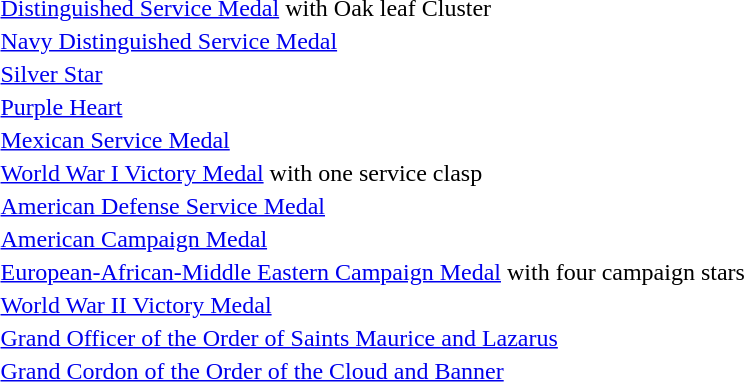<table>
<tr>
<td></td>
<td><a href='#'>Distinguished Service Medal</a> with Oak leaf Cluster</td>
</tr>
<tr>
<td></td>
<td><a href='#'>Navy Distinguished Service Medal</a></td>
</tr>
<tr>
<td></td>
<td><a href='#'>Silver Star</a></td>
</tr>
<tr>
<td></td>
<td><a href='#'>Purple Heart</a></td>
</tr>
<tr>
<td></td>
<td><a href='#'>Mexican Service Medal</a></td>
</tr>
<tr>
<td></td>
<td><a href='#'>World War I Victory Medal</a> with one service clasp</td>
</tr>
<tr>
<td></td>
<td><a href='#'>American Defense Service Medal</a></td>
</tr>
<tr>
<td></td>
<td><a href='#'>American Campaign Medal</a></td>
</tr>
<tr>
<td></td>
<td><a href='#'>European-African-Middle Eastern Campaign Medal</a> with four campaign stars</td>
</tr>
<tr>
<td></td>
<td><a href='#'>World War II Victory Medal</a></td>
</tr>
<tr>
<td></td>
<td><a href='#'>Grand Officer of the Order of Saints Maurice and Lazarus</a></td>
</tr>
<tr>
<td></td>
<td><a href='#'>Grand Cordon of the Order of the Cloud and Banner</a></td>
</tr>
</table>
